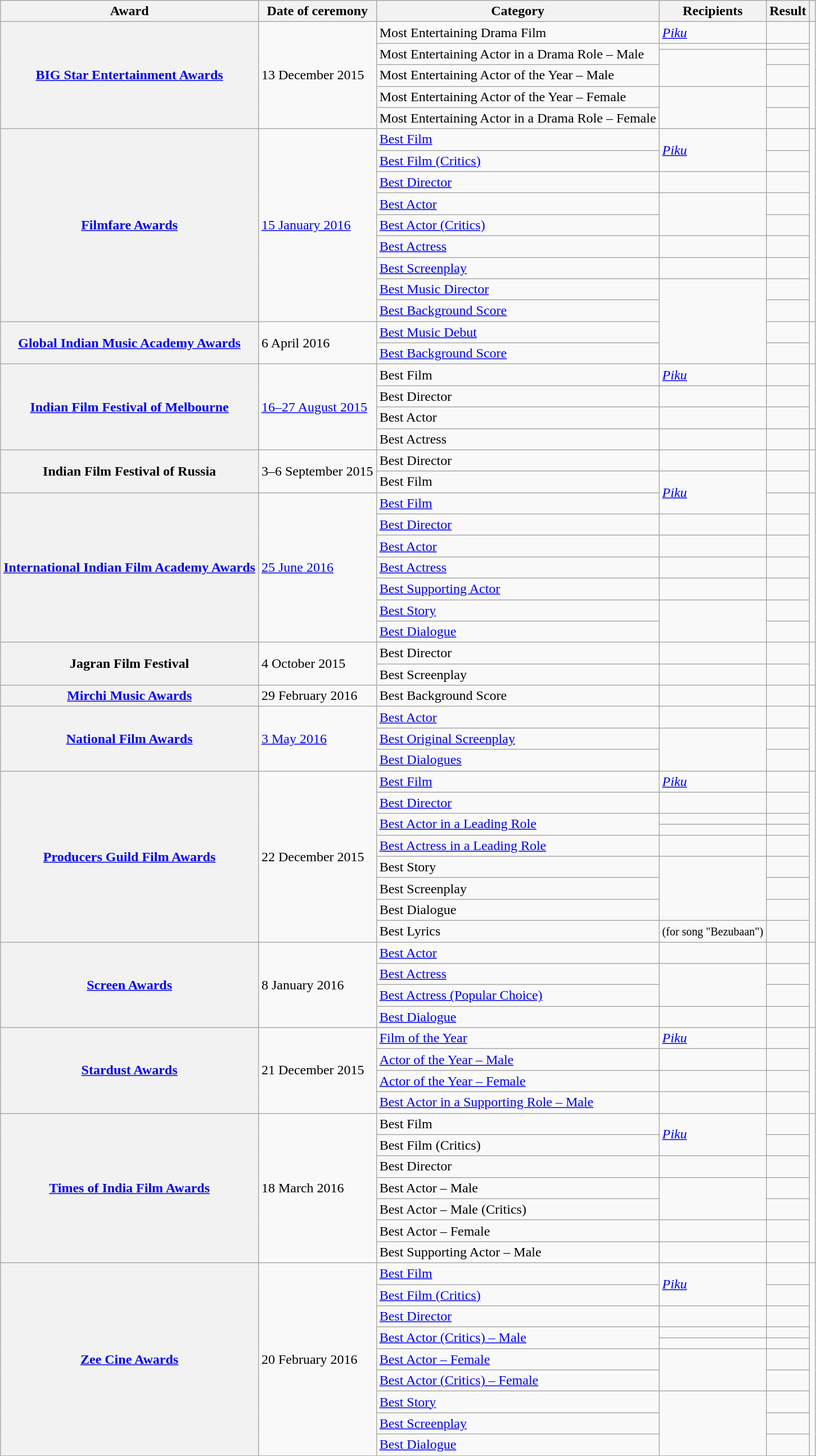<table class="wikitable plainrowheaders sortable">
<tr>
<th scope="col">Award</th>
<th scope="col">Date of ceremony</th>
<th scope="col">Category</th>
<th scope="col">Recipients</th>
<th scope="col">Result</th>
<th scope="col" class="unsortable"></th>
</tr>
<tr>
<th scope="row" rowspan="6"><a href='#'>BIG Star Entertainment Awards</a></th>
<td rowspan="6">13 December 2015</td>
<td>Most Entertaining Drama Film</td>
<td><em><a href='#'>Piku</a></em></td>
<td></td>
<td style="text-align:center;" rowspan="6"><br><br></td>
</tr>
<tr>
<td rowspan="2">Most Entertaining Actor in a Drama Role – Male</td>
<td></td>
<td></td>
</tr>
<tr>
<td rowspan="2"></td>
<td></td>
</tr>
<tr>
<td>Most Entertaining Actor of the Year – Male</td>
<td></td>
</tr>
<tr>
<td>Most Entertaining Actor of the Year – Female</td>
<td rowspan="2"></td>
<td></td>
</tr>
<tr>
<td>Most Entertaining Actor in a Drama Role – Female</td>
<td></td>
</tr>
<tr>
<th scope="row" rowspan="9"><a href='#'>Filmfare Awards</a></th>
<td rowspan="9"><a href='#'>15 January 2016</a></td>
<td><a href='#'>Best Film</a></td>
<td rowspan="2"><em><a href='#'>Piku</a></em></td>
<td></td>
<td style="text-align:center;" rowspan="9"><br></td>
</tr>
<tr>
<td><a href='#'>Best Film (Critics)</a></td>
<td></td>
</tr>
<tr>
<td><a href='#'>Best Director</a></td>
<td></td>
<td></td>
</tr>
<tr>
<td><a href='#'>Best Actor</a></td>
<td rowspan="2"></td>
<td></td>
</tr>
<tr>
<td><a href='#'>Best Actor (Critics)</a></td>
<td></td>
</tr>
<tr>
<td><a href='#'>Best Actress</a></td>
<td></td>
<td></td>
</tr>
<tr>
<td><a href='#'>Best Screenplay</a></td>
<td></td>
<td></td>
</tr>
<tr>
<td><a href='#'>Best Music Director</a></td>
<td rowspan="4"></td>
<td></td>
</tr>
<tr>
<td><a href='#'>Best Background Score</a></td>
<td></td>
</tr>
<tr>
<th scope="row" rowspan="2"><a href='#'>Global Indian Music Academy Awards</a></th>
<td rowspan="2">6 April 2016</td>
<td><a href='#'>Best Music Debut</a></td>
<td></td>
<td rowspan="2" style="text-align:center;"><br><br></td>
</tr>
<tr>
<td><a href='#'>Best Background Score</a></td>
<td></td>
</tr>
<tr>
<th rowspan="4" scope="row"><a href='#'>Indian Film Festival of Melbourne</a></th>
<td rowspan="4"><a href='#'>16–27 August 2015</a></td>
<td>Best Film</td>
<td><em><a href='#'>Piku</a></em></td>
<td></td>
<td rowspan="3" style="text-align:center;"></td>
</tr>
<tr>
<td>Best Director</td>
<td></td>
<td></td>
</tr>
<tr>
<td>Best Actor</td>
<td></td>
<td></td>
</tr>
<tr>
<td>Best Actress</td>
<td></td>
<td></td>
<td style="text-align:center;"></td>
</tr>
<tr>
<th scope="row" rowspan="2">Indian Film Festival of Russia</th>
<td rowspan="2">3–6 September 2015</td>
<td>Best Director</td>
<td></td>
<td></td>
<td rowspan="2" style="text-align:center;"><br></td>
</tr>
<tr>
<td>Best Film</td>
<td rowspan="2"><em><a href='#'>Piku</a></em></td>
<td></td>
</tr>
<tr>
<th scope="row" rowspan="7"><a href='#'>International Indian Film Academy Awards</a></th>
<td rowspan="7"><a href='#'>25 June 2016</a></td>
<td><a href='#'>Best Film</a></td>
<td></td>
<td style="text-align:center;" rowspan="7"><br></td>
</tr>
<tr>
<td><a href='#'>Best Director</a></td>
<td></td>
<td></td>
</tr>
<tr>
<td><a href='#'>Best Actor</a></td>
<td></td>
<td></td>
</tr>
<tr>
<td><a href='#'>Best Actress</a></td>
<td></td>
<td></td>
</tr>
<tr>
<td><a href='#'>Best Supporting Actor</a></td>
<td></td>
<td></td>
</tr>
<tr>
<td><a href='#'>Best Story</a></td>
<td rowspan="2"></td>
<td></td>
</tr>
<tr>
<td><a href='#'>Best Dialogue</a></td>
<td></td>
</tr>
<tr>
<th scope="row" rowspan="2">Jagran Film Festival</th>
<td rowspan="2">4 October 2015</td>
<td>Best Director</td>
<td></td>
<td></td>
<td rowspan="2" style="text-align:center;"></td>
</tr>
<tr>
<td>Best Screenplay</td>
<td></td>
<td></td>
</tr>
<tr>
<th scope="row"><a href='#'>Mirchi Music Awards</a></th>
<td>29 February 2016</td>
<td>Best Background Score</td>
<td></td>
<td></td>
<td style="text-align:center;"></td>
</tr>
<tr>
<th scope="row" rowspan="3"><a href='#'>National Film Awards</a></th>
<td rowspan="3"><a href='#'>3 May 2016</a></td>
<td><a href='#'>Best Actor</a></td>
<td></td>
<td></td>
<td rowspan="3" style="text-align:center;"><br></td>
</tr>
<tr>
<td><a href='#'>Best Original Screenplay</a></td>
<td rowspan="2"></td>
<td></td>
</tr>
<tr>
<td><a href='#'>Best Dialogues</a></td>
<td></td>
</tr>
<tr>
<th scope="row" rowspan="9"><a href='#'>Producers Guild Film Awards</a></th>
<td rowspan="9">22 December 2015</td>
<td><a href='#'>Best Film</a></td>
<td><em><a href='#'>Piku</a></em></td>
<td></td>
<td style="text-align:center;" rowspan="9"><br></td>
</tr>
<tr>
<td><a href='#'>Best Director</a></td>
<td></td>
<td></td>
</tr>
<tr>
<td rowspan="2"><a href='#'>Best Actor in a Leading Role</a></td>
<td></td>
<td></td>
</tr>
<tr>
<td></td>
<td></td>
</tr>
<tr>
<td><a href='#'>Best Actress in a Leading Role</a></td>
<td></td>
<td></td>
</tr>
<tr>
<td>Best Story</td>
<td rowspan="3"></td>
<td></td>
</tr>
<tr>
<td>Best Screenplay</td>
<td></td>
</tr>
<tr>
<td>Best Dialogue</td>
<td></td>
</tr>
<tr>
<td>Best Lyrics</td>
<td> <small>(for song "Bezubaan")</small></td>
<td></td>
</tr>
<tr>
<th scope="row" rowspan="4"><a href='#'>Screen Awards</a></th>
<td rowspan="4">8 January 2016</td>
<td><a href='#'>Best Actor</a></td>
<td></td>
<td></td>
<td style="text-align:center;" rowspan="4"></td>
</tr>
<tr>
<td><a href='#'>Best Actress</a></td>
<td rowspan="2"></td>
<td></td>
</tr>
<tr>
<td><a href='#'>Best Actress (Popular Choice)</a></td>
<td></td>
</tr>
<tr>
<td><a href='#'>Best Dialogue</a></td>
<td></td>
<td></td>
</tr>
<tr>
<th scope="row" rowspan="4"><a href='#'>Stardust Awards</a></th>
<td rowspan="4">21 December 2015</td>
<td><a href='#'>Film of the Year</a></td>
<td><em><a href='#'>Piku</a></em></td>
<td></td>
<td style="text-align:center;" rowspan="4"><br></td>
</tr>
<tr>
<td><a href='#'>Actor of the Year –  Male</a></td>
<td></td>
<td></td>
</tr>
<tr>
<td><a href='#'>Actor of the Year –  Female</a></td>
<td></td>
<td></td>
</tr>
<tr>
<td><a href='#'>Best Actor in a Supporting Role – Male</a></td>
<td></td>
<td></td>
</tr>
<tr>
<th scope="row" rowspan="7"><a href='#'>Times of India Film Awards</a></th>
<td rowspan="7">18 March 2016</td>
<td>Best Film</td>
<td rowspan="2"><em><a href='#'>Piku</a></em></td>
<td></td>
<td style="text-align:center;" rowspan="7"><br></td>
</tr>
<tr>
<td>Best Film (Critics)</td>
<td></td>
</tr>
<tr>
<td>Best Director</td>
<td></td>
<td></td>
</tr>
<tr>
<td>Best Actor – Male</td>
<td rowspan="2"></td>
<td></td>
</tr>
<tr>
<td>Best Actor – Male (Critics)</td>
<td></td>
</tr>
<tr>
<td>Best Actor – Female</td>
<td></td>
<td></td>
</tr>
<tr>
<td>Best Supporting Actor – Male</td>
<td></td>
<td></td>
</tr>
<tr>
<th scope="row" rowspan="10"><a href='#'>Zee Cine Awards</a></th>
<td rowspan="10">20 February 2016</td>
<td><a href='#'>Best Film</a></td>
<td rowspan="2"><em><a href='#'>Piku</a></em></td>
<td></td>
<td style="text-align:center;" rowspan="10"><br><br></td>
</tr>
<tr>
<td><a href='#'>Best Film (Critics)</a></td>
<td></td>
</tr>
<tr>
<td><a href='#'>Best Director</a></td>
<td></td>
<td></td>
</tr>
<tr>
<td rowspan="2"><a href='#'>Best Actor (Critics) – Male</a></td>
<td></td>
<td></td>
</tr>
<tr>
<td></td>
<td></td>
</tr>
<tr>
<td><a href='#'>Best Actor – Female</a></td>
<td rowspan="2"></td>
<td></td>
</tr>
<tr>
<td><a href='#'>Best Actor (Critics) – Female</a></td>
<td></td>
</tr>
<tr>
<td><a href='#'>Best Story</a></td>
<td rowspan="3"></td>
<td></td>
</tr>
<tr>
<td><a href='#'>Best Screenplay</a></td>
<td></td>
</tr>
<tr>
<td><a href='#'>Best Dialogue</a></td>
<td></td>
</tr>
</table>
